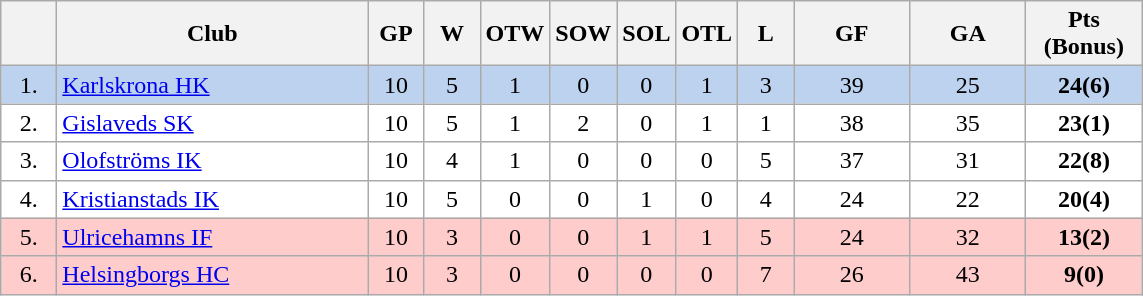<table class="wikitable">
<tr>
<th width="30"></th>
<th width="200">Club</th>
<th width="30">GP</th>
<th width="30">W</th>
<th width="30">OTW</th>
<th width="30">SOW</th>
<th width="30">SOL</th>
<th width="30">OTL</th>
<th width="30">L</th>
<th width="70">GF</th>
<th width="70">GA</th>
<th width="70">Pts (Bonus)</th>
</tr>
<tr bgcolor="#BCD2EE" align="center">
<td>1.</td>
<td align="left"><a href='#'>Karlskrona HK</a></td>
<td>10</td>
<td>5</td>
<td>1</td>
<td>0</td>
<td>0</td>
<td>1</td>
<td>3</td>
<td>39</td>
<td>25</td>
<td><strong>24(6)</strong></td>
</tr>
<tr bgcolor="#FFFFFF" align="center">
<td>2.</td>
<td align="left"><a href='#'>Gislaveds SK</a></td>
<td>10</td>
<td>5</td>
<td>1</td>
<td>2</td>
<td>0</td>
<td>1</td>
<td>1</td>
<td>38</td>
<td>35</td>
<td><strong>23(1)</strong></td>
</tr>
<tr bgcolor="#FFFFFF" align="center">
<td>3.</td>
<td align="left"><a href='#'>Olofströms IK</a></td>
<td>10</td>
<td>4</td>
<td>1</td>
<td>0</td>
<td>0</td>
<td>0</td>
<td>5</td>
<td>37</td>
<td>31</td>
<td><strong>22(8)</strong></td>
</tr>
<tr bgcolor="#FFFFFF" align="center">
<td>4.</td>
<td align="left"><a href='#'>Kristianstads IK</a></td>
<td>10</td>
<td>5</td>
<td>0</td>
<td>0</td>
<td>1</td>
<td>0</td>
<td>4</td>
<td>24</td>
<td>22</td>
<td><strong>20(4)</strong></td>
</tr>
<tr bgcolor="#FFCCCC" align="center">
<td>5.</td>
<td align="left"><a href='#'>Ulricehamns IF</a></td>
<td>10</td>
<td>3</td>
<td>0</td>
<td>0</td>
<td>1</td>
<td>1</td>
<td>5</td>
<td>24</td>
<td>32</td>
<td><strong>13(2)</strong></td>
</tr>
<tr bgcolor="#FFCCCC" align="center">
<td>6.</td>
<td align="left"><a href='#'>Helsingborgs HC</a></td>
<td>10</td>
<td>3</td>
<td>0</td>
<td>0</td>
<td>0</td>
<td>0</td>
<td>7</td>
<td>26</td>
<td>43</td>
<td><strong>9(0)</strong></td>
</tr>
</table>
